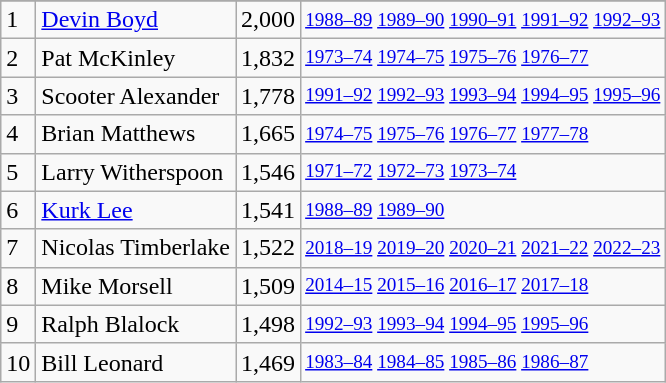<table class="wikitable"92>
<tr>
</tr>
<tr>
<td>1</td>
<td><a href='#'>Devin Boyd</a></td>
<td>2,000</td>
<td style="font-size:80%;"><a href='#'>1988–89</a> <a href='#'>1989–90</a> <a href='#'>1990–91</a> <a href='#'>1991–92</a> <a href='#'>1992–93</a></td>
</tr>
<tr>
<td>2</td>
<td>Pat McKinley</td>
<td>1,832</td>
<td style="font-size:80%;"><a href='#'>1973–74</a> <a href='#'>1974–75</a> <a href='#'>1975–76</a> <a href='#'>1976–77</a></td>
</tr>
<tr>
<td>3</td>
<td>Scooter Alexander</td>
<td>1,778</td>
<td style="font-size:80%;"><a href='#'>1991–92</a> <a href='#'>1992–93</a> <a href='#'>1993–94</a> <a href='#'>1994–95</a> <a href='#'>1995–96</a></td>
</tr>
<tr>
<td>4</td>
<td>Brian Matthews</td>
<td>1,665</td>
<td style="font-size:80%;"><a href='#'>1974–75</a> <a href='#'>1975–76</a> <a href='#'>1976–77</a> <a href='#'>1977–78</a></td>
</tr>
<tr>
<td>5</td>
<td>Larry Witherspoon</td>
<td>1,546</td>
<td style="font-size:80%;"><a href='#'>1971–72</a> <a href='#'>1972–73</a> <a href='#'>1973–74</a></td>
</tr>
<tr>
<td>6</td>
<td><a href='#'>Kurk Lee</a></td>
<td>1,541</td>
<td style="font-size:80%;"><a href='#'>1988–89</a> <a href='#'>1989–90</a></td>
</tr>
<tr>
<td>7</td>
<td>Nicolas Timberlake</td>
<td>1,522</td>
<td style="font-size:80%;"><a href='#'>2018–19</a> <a href='#'>2019–20</a> <a href='#'>2020–21</a> <a href='#'>2021–22</a> <a href='#'>2022–23</a></td>
</tr>
<tr>
<td>8</td>
<td>Mike Morsell</td>
<td>1,509</td>
<td style="font-size:80%;"><a href='#'>2014–15</a> <a href='#'>2015–16</a> <a href='#'>2016–17</a> <a href='#'>2017–18</a></td>
</tr>
<tr>
<td>9</td>
<td>Ralph Blalock</td>
<td>1,498</td>
<td style="font-size:80%;"><a href='#'>1992–93</a> <a href='#'>1993–94</a> <a href='#'>1994–95</a> <a href='#'>1995–96</a></td>
</tr>
<tr>
<td>10</td>
<td>Bill Leonard</td>
<td>1,469</td>
<td style="font-size:80%;"><a href='#'>1983–84</a> <a href='#'>1984–85</a> <a href='#'>1985–86</a> <a href='#'>1986–87</a></td>
</tr>
</table>
